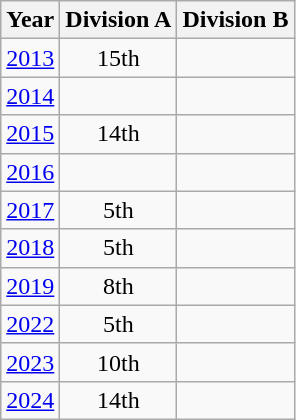<table class="wikitable" style="text-align:center">
<tr>
<th>Year</th>
<th>Division A</th>
<th>Division B</th>
</tr>
<tr>
<td><a href='#'>2013</a></td>
<td>15th</td>
<td></td>
</tr>
<tr>
<td><a href='#'>2014</a></td>
<td></td>
<td></td>
</tr>
<tr>
<td><a href='#'>2015</a></td>
<td>14th</td>
<td></td>
</tr>
<tr>
<td><a href='#'>2016</a></td>
<td></td>
<td></td>
</tr>
<tr>
<td><a href='#'>2017</a></td>
<td>5th</td>
<td></td>
</tr>
<tr>
<td><a href='#'>2018</a></td>
<td>5th</td>
<td></td>
</tr>
<tr>
<td><a href='#'>2019</a></td>
<td>8th</td>
<td></td>
</tr>
<tr>
<td><a href='#'>2022</a></td>
<td>5th</td>
<td></td>
</tr>
<tr>
<td><a href='#'>2023</a></td>
<td>10th</td>
<td></td>
</tr>
<tr>
<td><a href='#'>2024</a></td>
<td>14th</td>
<td></td>
</tr>
</table>
